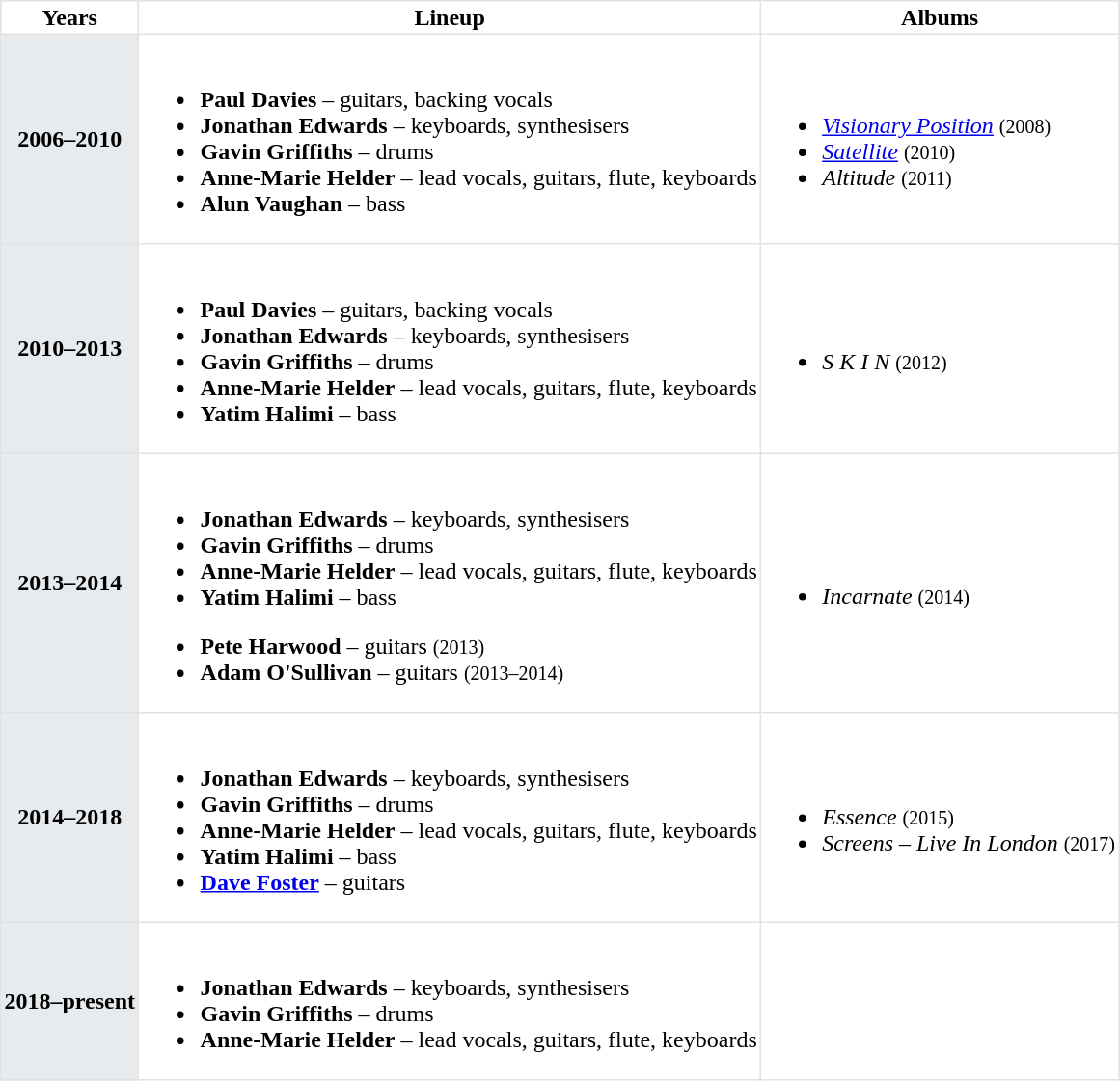<table class="toccolours" border=1 cellpadding=2 cellspacing=2 style="float: lleft; margin: 0 0 1em 1em; border-collapse: collapse; border: 1px solid #E2E2E2;">
<tr>
<th>Years</th>
<th>Lineup</th>
<th>Albums</th>
</tr>
<tr>
<th bgcolor="#E7EBEE"><strong>2006–2010</strong></th>
<td><br><ul><li><strong>Paul Davies</strong> – guitars, backing vocals</li><li><strong>Jonathan Edwards</strong> – keyboards, synthesisers</li><li><strong>Gavin Griffiths</strong> – drums</li><li><strong>Anne-Marie Helder</strong> – lead vocals, guitars, flute, keyboards</li><li><strong>Alun Vaughan</strong> – bass</li></ul></td>
<td><br><ul><li><em><a href='#'>Visionary Position</a></em> <small>(2008)</small></li><li><em><a href='#'>Satellite</a></em> <small>(2010)</small></li><li><em>Altitude</em> <small>(2011)</small></li></ul></td>
</tr>
<tr>
<th bgcolor="#E7EBEE"><strong>2010–2013</strong></th>
<td><br><ul><li><strong>Paul Davies</strong> – guitars, backing vocals</li><li><strong>Jonathan Edwards</strong> – keyboards, synthesisers</li><li><strong>Gavin Griffiths</strong> – drums</li><li><strong>Anne-Marie Helder</strong> – lead vocals, guitars, flute, keyboards</li><li><strong>Yatim Halimi</strong> – bass</li></ul></td>
<td><br><ul><li><em>S K I N</em> <small>(2012)</small></li></ul></td>
</tr>
<tr>
<th bgcolor="#E7EBEE"><strong>2013–2014</strong></th>
<td><br><ul><li><strong>Jonathan Edwards</strong> – keyboards, synthesisers</li><li><strong>Gavin Griffiths</strong> – drums</li><li><strong>Anne-Marie Helder</strong> – lead vocals, guitars, flute, keyboards</li><li><strong>Yatim Halimi</strong> – bass</li></ul><ul><li><strong>Pete Harwood</strong> – guitars <small>(2013)</small></li><li><strong>Adam O'Sullivan</strong> – guitars <small>(2013–2014)</small></li></ul></td>
<td><br><ul><li><em>Incarnate</em> <small>(2014)</small></li></ul></td>
</tr>
<tr>
<th bgcolor="#E7EBEE"><strong>2014–2018</strong></th>
<td><br><ul><li><strong>Jonathan Edwards</strong> – keyboards, synthesisers</li><li><strong>Gavin Griffiths</strong> – drums</li><li><strong>Anne-Marie Helder</strong> – lead vocals, guitars, flute, keyboards</li><li><strong>Yatim Halimi</strong> – bass</li><li><strong><a href='#'>Dave Foster</a></strong> – guitars</li></ul></td>
<td><br><ul><li><em>Essence</em> <small>(2015)</small></li><li><em>Screens – Live In London</em> <small>(2017)</small></li></ul></td>
</tr>
<tr>
<th bgcolor="#E7EBEE"><strong>2018–present</strong></th>
<td><br><ul><li><strong>Jonathan Edwards</strong> – keyboards, synthesisers</li><li><strong>Gavin Griffiths</strong> – drums</li><li><strong>Anne-Marie Helder</strong> – lead vocals, guitars, flute, keyboards</li></ul></td>
<td></td>
</tr>
</table>
